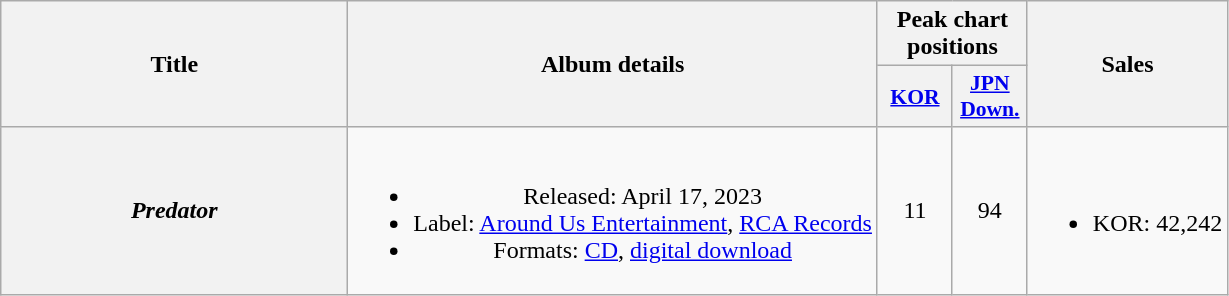<table class="wikitable plainrowheaders" style="text-align:center;">
<tr>
<th scope="col" rowspan="2" style="width:14em;">Title</th>
<th scope="col" rowspan="2">Album details</th>
<th scope="col" colspan="2">Peak chart positions</th>
<th scope="col" rowspan="2">Sales</th>
</tr>
<tr>
<th scope="col" style="width:3em;font-size:90%;"><a href='#'>KOR</a><br></th>
<th scope="col" style="width:3em;font-size:90%;"><a href='#'>JPN<br>Down.</a><br></th>
</tr>
<tr>
<th scope="row"><em>Predator</em></th>
<td><br><ul><li>Released: April 17, 2023</li><li>Label: <a href='#'>Around Us Entertainment</a>, <a href='#'>RCA Records</a></li><li>Formats: <a href='#'>CD</a>, <a href='#'>digital download</a></li></ul></td>
<td>11</td>
<td>94</td>
<td><br><ul><li>KOR: 42,242</li></ul></td>
</tr>
</table>
